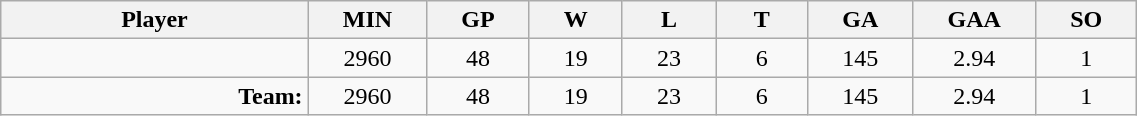<table class="wikitable sortable" width="60%">
<tr>
<th bgcolor="#DDDDFF" width="10%">Player</th>
<th width="3%" bgcolor="#DDDDFF" title="Minutes played">MIN</th>
<th width="3%" bgcolor="#DDDDFF" title="Games played in">GP</th>
<th width="3%" bgcolor="#DDDDFF" title="Wins">W</th>
<th width="3%" bgcolor="#DDDDFF"title="Losses">L</th>
<th width="3%" bgcolor="#DDDDFF" title="Ties">T</th>
<th width="3%" bgcolor="#DDDDFF" title="Goals against">GA</th>
<th width="3%" bgcolor="#DDDDFF" title="Goals against average">GAA</th>
<th width="3%" bgcolor="#DDDDFF"title="Shut-outs">SO</th>
</tr>
<tr align="center">
<td align="right"></td>
<td>2960</td>
<td>48</td>
<td>19</td>
<td>23</td>
<td>6</td>
<td>145</td>
<td>2.94</td>
<td>1</td>
</tr>
<tr align="center">
<td align="right"><strong>Team:</strong></td>
<td>2960</td>
<td>48</td>
<td>19</td>
<td>23</td>
<td>6</td>
<td>145</td>
<td>2.94</td>
<td>1</td>
</tr>
</table>
